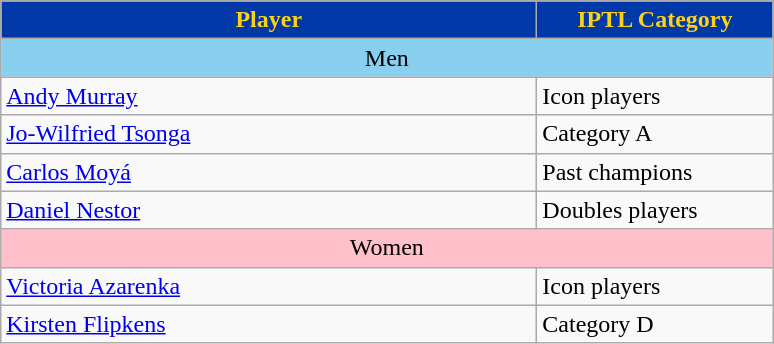<table class="wikitable" style="text-align:left">
<tr>
<th style="background:#0038A8; color:#FCD116" width="350px">Player</th>
<th style="background:#0038A8; color:#FCD116" width="150px">IPTL Category</th>
</tr>
<tr>
<td colspan=2; style="text-align:center; background:#89CFF0">Men</td>
</tr>
<tr>
<td> <a href='#'>Andy Murray</a></td>
<td>Icon players</td>
</tr>
<tr>
<td> <a href='#'>Jo-Wilfried Tsonga</a></td>
<td>Category A</td>
</tr>
<tr>
<td> <a href='#'>Carlos Moyá</a></td>
<td>Past champions</td>
</tr>
<tr>
<td> <a href='#'>Daniel Nestor</a></td>
<td>Doubles players</td>
</tr>
<tr>
<td colspan=2; style="text-align:center; background:pink">Women</td>
</tr>
<tr>
<td> <a href='#'>Victoria Azarenka</a></td>
<td>Icon players</td>
</tr>
<tr>
<td> <a href='#'>Kirsten Flipkens</a></td>
<td>Category D</td>
</tr>
</table>
